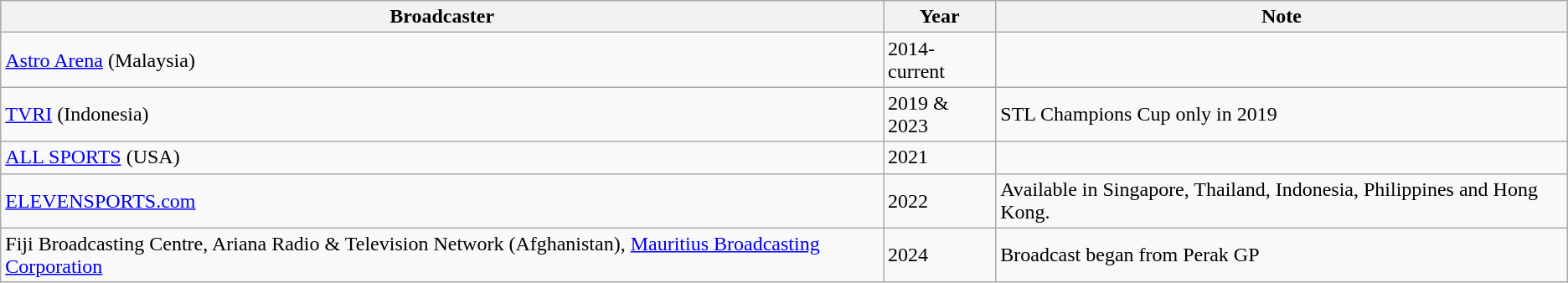<table class="wikitable">
<tr>
<th>Broadcaster</th>
<th>Year</th>
<th>Note</th>
</tr>
<tr>
<td><a href='#'>Astro Arena</a> (Malaysia)</td>
<td>2014-current</td>
<td></td>
</tr>
<tr>
<td><a href='#'>TVRI</a> (Indonesia)</td>
<td>2019 & 2023</td>
<td>STL Champions Cup only in 2019</td>
</tr>
<tr>
<td><a href='#'>ALL SPORTS</a> (USA)</td>
<td>2021</td>
<td></td>
</tr>
<tr>
<td><a href='#'>ELEVENSPORTS.com</a></td>
<td>2022</td>
<td>Available in Singapore, Thailand, Indonesia, Philippines and Hong Kong.</td>
</tr>
<tr>
<td>Fiji Broadcasting Centre, Ariana Radio & Television Network (Afghanistan), <a href='#'>Mauritius Broadcasting Corporation</a></td>
<td>2024</td>
<td>Broadcast began from Perak GP</td>
</tr>
</table>
